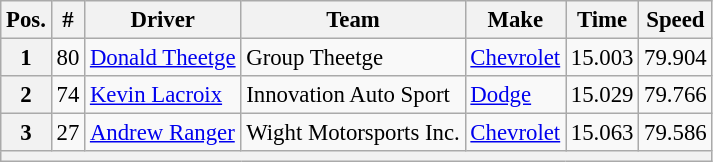<table class="wikitable" style="font-size: 95%;">
<tr>
<th>Pos.</th>
<th>#</th>
<th>Driver</th>
<th>Team</th>
<th>Make</th>
<th>Time</th>
<th>Speed</th>
</tr>
<tr>
<th>1</th>
<td>80</td>
<td><a href='#'>Donald Theetge</a></td>
<td>Group Theetge</td>
<td><a href='#'>Chevrolet</a></td>
<td>15.003</td>
<td>79.904</td>
</tr>
<tr>
<th>2</th>
<td>74</td>
<td><a href='#'>Kevin Lacroix</a></td>
<td>Innovation Auto Sport</td>
<td><a href='#'>Dodge</a></td>
<td>15.029</td>
<td>79.766</td>
</tr>
<tr>
<th>3</th>
<td>27</td>
<td><a href='#'>Andrew Ranger</a></td>
<td>Wight Motorsports Inc.</td>
<td><a href='#'>Chevrolet</a></td>
<td>15.063</td>
<td>79.586</td>
</tr>
<tr>
<th colspan="7"></th>
</tr>
</table>
